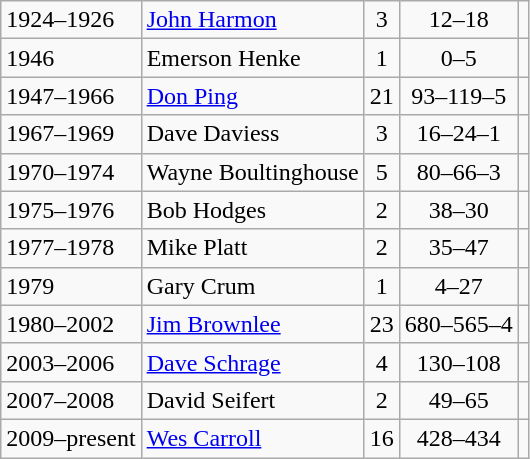<table class="wikitable" style="text-align:left">
<tr>
<td>1924–1926</td>
<td><a href='#'>John Harmon</a></td>
<td align="center">3</td>
<td align="center">12–18</td>
<td align="center"></td>
</tr>
<tr>
<td>1946</td>
<td>Emerson Henke</td>
<td align="center">1</td>
<td align="center">0–5</td>
<td align="center"></td>
</tr>
<tr>
<td>1947–1966</td>
<td><a href='#'>Don Ping</a></td>
<td align="center">21</td>
<td align="center">93–119–5</td>
<td align="center"></td>
</tr>
<tr>
<td>1967–1969</td>
<td>Dave Daviess</td>
<td align="center">3</td>
<td align="center">16–24–1</td>
<td align="center"></td>
</tr>
<tr>
<td>1970–1974</td>
<td>Wayne Boultinghouse</td>
<td align="center">5</td>
<td align="center">80–66–3</td>
<td align="center"></td>
</tr>
<tr>
<td>1975–1976</td>
<td>Bob Hodges</td>
<td align="center">2</td>
<td align="center">38–30</td>
<td align="center"></td>
</tr>
<tr>
<td>1977–1978</td>
<td>Mike Platt</td>
<td align="center">2</td>
<td align="center">35–47</td>
<td align="center"></td>
</tr>
<tr>
<td>1979</td>
<td>Gary Crum</td>
<td align="center">1</td>
<td align="center">4–27</td>
<td align="center"></td>
</tr>
<tr>
<td>1980–2002</td>
<td><a href='#'>Jim Brownlee</a></td>
<td align="center">23</td>
<td align="center">680–565–4</td>
<td align="center"></td>
</tr>
<tr>
<td>2003–2006</td>
<td><a href='#'>Dave Schrage</a></td>
<td align="center">4</td>
<td align="center">130–108</td>
<td align="center"></td>
</tr>
<tr>
<td>2007–2008</td>
<td>David Seifert</td>
<td align="center">2</td>
<td align="center">49–65</td>
<td align="center"></td>
</tr>
<tr>
<td>2009–present</td>
<td><a href='#'>Wes Carroll</a></td>
<td align="center">16</td>
<td align="center">428–434</td>
<td align="center"></td>
</tr>
</table>
